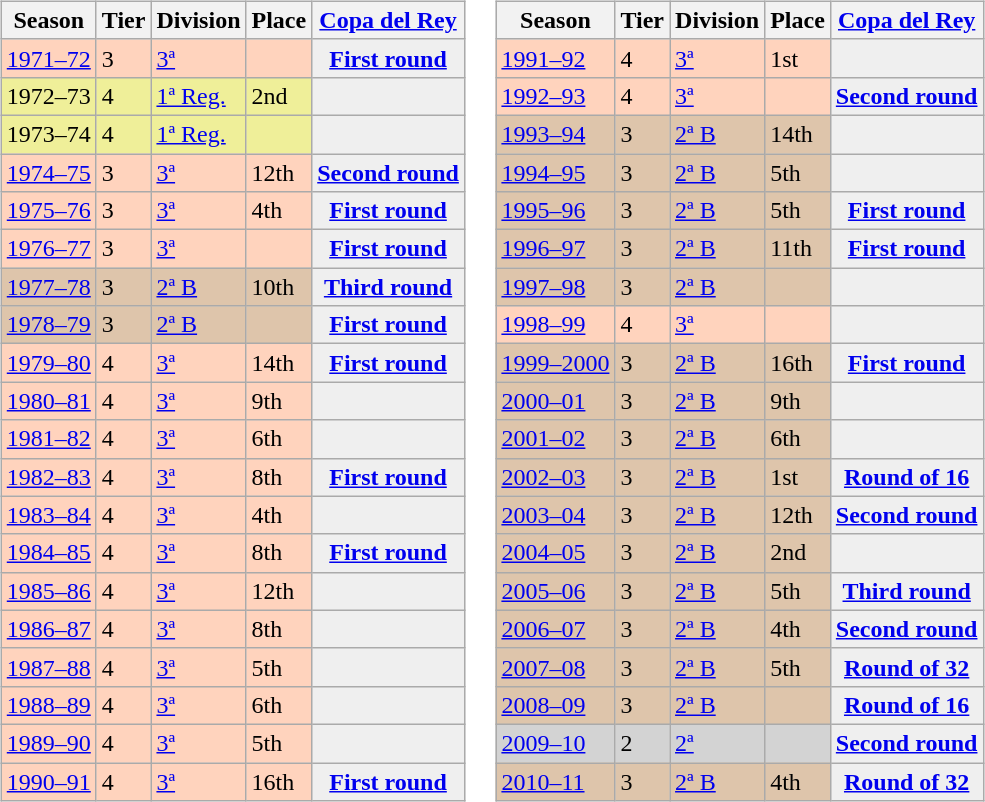<table>
<tr>
<td valign="top" width=0%><br><table class="wikitable">
<tr style="background:#f0f6fa;">
<th>Season</th>
<th>Tier</th>
<th>Division</th>
<th>Place</th>
<th><a href='#'>Copa del Rey</a></th>
</tr>
<tr>
<td style="background:#FFD3BD;"><a href='#'>1971–72</a></td>
<td style="background:#FFD3BD;">3</td>
<td style="background:#FFD3BD;"><a href='#'>3ª</a></td>
<td style="background:#FFD3BD;"></td>
<th style="background:#efefef;"><a href='#'>First round</a></th>
</tr>
<tr>
<td style="background:#EFEF99;">1972–73</td>
<td style="background:#EFEF99;">4</td>
<td style="background:#EFEF99;"><a href='#'>1ª Reg.</a></td>
<td style="background:#EFEF99;">2nd</td>
<th style="background:#efefef;"></th>
</tr>
<tr>
<td style="background:#EFEF99;">1973–74</td>
<td style="background:#EFEF99;">4</td>
<td style="background:#EFEF99;"><a href='#'>1ª Reg.</a></td>
<td style="background:#EFEF99;"></td>
<th style="background:#efefef;"></th>
</tr>
<tr>
<td style="background:#FFD3BD;"><a href='#'>1974–75</a></td>
<td style="background:#FFD3BD;">3</td>
<td style="background:#FFD3BD;"><a href='#'>3ª</a></td>
<td style="background:#FFD3BD;">12th</td>
<th style="background:#efefef;"><a href='#'>Second round</a></th>
</tr>
<tr>
<td style="background:#FFD3BD;"><a href='#'>1975–76</a></td>
<td style="background:#FFD3BD;">3</td>
<td style="background:#FFD3BD;"><a href='#'>3ª</a></td>
<td style="background:#FFD3BD;">4th</td>
<th style="background:#efefef;"><a href='#'>First round</a></th>
</tr>
<tr>
<td style="background:#FFD3BD;"><a href='#'>1976–77</a></td>
<td style="background:#FFD3BD;">3</td>
<td style="background:#FFD3BD;"><a href='#'>3ª</a></td>
<td style="background:#FFD3BD;"></td>
<th style="background:#efefef;"><a href='#'>First round</a></th>
</tr>
<tr>
<td style="background:#DEC5AB;"><a href='#'>1977–78</a></td>
<td style="background:#DEC5AB;">3</td>
<td style="background:#DEC5AB;"><a href='#'>2ª B</a></td>
<td style="background:#DEC5AB;">10th</td>
<th style="background:#efefef;"><a href='#'>Third round</a></th>
</tr>
<tr>
<td style="background:#DEC5AB;"><a href='#'>1978–79</a></td>
<td style="background:#DEC5AB;">3</td>
<td style="background:#DEC5AB;"><a href='#'>2ª B</a></td>
<td style="background:#DEC5AB;"></td>
<th style="background:#efefef;"><a href='#'>First round</a></th>
</tr>
<tr>
<td style="background:#FFD3BD;"><a href='#'>1979–80</a></td>
<td style="background:#FFD3BD;">4</td>
<td style="background:#FFD3BD;"><a href='#'>3ª</a></td>
<td style="background:#FFD3BD;">14th</td>
<th style="background:#efefef;"><a href='#'>First round</a></th>
</tr>
<tr>
<td style="background:#FFD3BD;"><a href='#'>1980–81</a></td>
<td style="background:#FFD3BD;">4</td>
<td style="background:#FFD3BD;"><a href='#'>3ª</a></td>
<td style="background:#FFD3BD;">9th</td>
<th style="background:#efefef;"></th>
</tr>
<tr>
<td style="background:#FFD3BD;"><a href='#'>1981–82</a></td>
<td style="background:#FFD3BD;">4</td>
<td style="background:#FFD3BD;"><a href='#'>3ª</a></td>
<td style="background:#FFD3BD;">6th</td>
<th style="background:#efefef;"></th>
</tr>
<tr>
<td style="background:#FFD3BD;"><a href='#'>1982–83</a></td>
<td style="background:#FFD3BD;">4</td>
<td style="background:#FFD3BD;"><a href='#'>3ª</a></td>
<td style="background:#FFD3BD;">8th</td>
<th style="background:#efefef;"><a href='#'>First round</a></th>
</tr>
<tr>
<td style="background:#FFD3BD;"><a href='#'>1983–84</a></td>
<td style="background:#FFD3BD;">4</td>
<td style="background:#FFD3BD;"><a href='#'>3ª</a></td>
<td style="background:#FFD3BD;">4th</td>
<th style="background:#efefef;"></th>
</tr>
<tr>
<td style="background:#FFD3BD;"><a href='#'>1984–85</a></td>
<td style="background:#FFD3BD;">4</td>
<td style="background:#FFD3BD;"><a href='#'>3ª</a></td>
<td style="background:#FFD3BD;">8th</td>
<th style="background:#efefef;"><a href='#'>First round</a></th>
</tr>
<tr>
<td style="background:#FFD3BD;"><a href='#'>1985–86</a></td>
<td style="background:#FFD3BD;">4</td>
<td style="background:#FFD3BD;"><a href='#'>3ª</a></td>
<td style="background:#FFD3BD;">12th</td>
<th style="background:#efefef;"></th>
</tr>
<tr>
<td style="background:#FFD3BD;"><a href='#'>1986–87</a></td>
<td style="background:#FFD3BD;">4</td>
<td style="background:#FFD3BD;"><a href='#'>3ª</a></td>
<td style="background:#FFD3BD;">8th</td>
<th style="background:#efefef;"></th>
</tr>
<tr>
<td style="background:#FFD3BD;"><a href='#'>1987–88</a></td>
<td style="background:#FFD3BD;">4</td>
<td style="background:#FFD3BD;"><a href='#'>3ª</a></td>
<td style="background:#FFD3BD;">5th</td>
<th style="background:#efefef;"></th>
</tr>
<tr>
<td style="background:#FFD3BD;"><a href='#'>1988–89</a></td>
<td style="background:#FFD3BD;">4</td>
<td style="background:#FFD3BD;"><a href='#'>3ª</a></td>
<td style="background:#FFD3BD;">6th</td>
<th style="background:#efefef;"></th>
</tr>
<tr>
<td style="background:#FFD3BD;"><a href='#'>1989–90</a></td>
<td style="background:#FFD3BD;">4</td>
<td style="background:#FFD3BD;"><a href='#'>3ª</a></td>
<td style="background:#FFD3BD;">5th</td>
<th style="background:#efefef;"></th>
</tr>
<tr>
<td style="background:#FFD3BD;"><a href='#'>1990–91</a></td>
<td style="background:#FFD3BD;">4</td>
<td style="background:#FFD3BD;"><a href='#'>3ª</a></td>
<td style="background:#FFD3BD;">16th</td>
<th style="background:#efefef;"><a href='#'>First round</a></th>
</tr>
</table>
</td>
<td valign="top" width=0%><br><table class="wikitable">
<tr style="background:#f0f6fa;">
<th>Season</th>
<th>Tier</th>
<th>Division</th>
<th>Place</th>
<th><a href='#'>Copa del Rey</a></th>
</tr>
<tr>
<td style="background:#FFD3BD;"><a href='#'>1991–92</a></td>
<td style="background:#FFD3BD;">4</td>
<td style="background:#FFD3BD;"><a href='#'>3ª</a></td>
<td style="background:#FFD3BD;">1st</td>
<th style="background:#efefef;"></th>
</tr>
<tr>
<td style="background:#FFD3BD;"><a href='#'>1992–93</a></td>
<td style="background:#FFD3BD;">4</td>
<td style="background:#FFD3BD;"><a href='#'>3ª</a></td>
<td style="background:#FFD3BD;"></td>
<th style="background:#efefef;"><a href='#'>Second round</a></th>
</tr>
<tr>
<td style="background:#DEC5AB;"><a href='#'>1993–94</a></td>
<td style="background:#DEC5AB;">3</td>
<td style="background:#DEC5AB;"><a href='#'>2ª B</a></td>
<td style="background:#DEC5AB;">14th</td>
<th style="background:#efefef;"></th>
</tr>
<tr>
<td style="background:#DEC5AB;"><a href='#'>1994–95</a></td>
<td style="background:#DEC5AB;">3</td>
<td style="background:#DEC5AB;"><a href='#'>2ª B</a></td>
<td style="background:#DEC5AB;">5th</td>
<th style="background:#efefef;"></th>
</tr>
<tr>
<td style="background:#DEC5AB;"><a href='#'>1995–96</a></td>
<td style="background:#DEC5AB;">3</td>
<td style="background:#DEC5AB;"><a href='#'>2ª B</a></td>
<td style="background:#DEC5AB;">5th</td>
<th style="background:#efefef;"><a href='#'>First round</a></th>
</tr>
<tr>
<td style="background:#DEC5AB;"><a href='#'>1996–97</a></td>
<td style="background:#DEC5AB;">3</td>
<td style="background:#DEC5AB;"><a href='#'>2ª B</a></td>
<td style="background:#DEC5AB;">11th</td>
<th style="background:#efefef;"><a href='#'>First round</a></th>
</tr>
<tr>
<td style="background:#DEC5AB;"><a href='#'>1997–98</a></td>
<td style="background:#DEC5AB;">3</td>
<td style="background:#DEC5AB;"><a href='#'>2ª B</a></td>
<td style="background:#DEC5AB;"></td>
<th style="background:#efefef;"></th>
</tr>
<tr>
<td style="background:#FFD3BD;"><a href='#'>1998–99</a></td>
<td style="background:#FFD3BD;">4</td>
<td style="background:#FFD3BD;"><a href='#'>3ª</a></td>
<td style="background:#FFD3BD;"></td>
<th style="background:#efefef;"></th>
</tr>
<tr>
<td style="background:#DEC5AB;"><a href='#'>1999–2000</a></td>
<td style="background:#DEC5AB;">3</td>
<td style="background:#DEC5AB;"><a href='#'>2ª B</a></td>
<td style="background:#DEC5AB;">16th</td>
<th style="background:#efefef;"><a href='#'>First round</a></th>
</tr>
<tr>
<td style="background:#DEC5AB;"><a href='#'>2000–01</a></td>
<td style="background:#DEC5AB;">3</td>
<td style="background:#DEC5AB;"><a href='#'>2ª B</a></td>
<td style="background:#DEC5AB;">9th</td>
<th style="background:#efefef;"></th>
</tr>
<tr>
<td style="background:#DEC5AB;"><a href='#'>2001–02</a></td>
<td style="background:#DEC5AB;">3</td>
<td style="background:#DEC5AB;"><a href='#'>2ª B</a></td>
<td style="background:#DEC5AB;">6th</td>
<th style="background:#efefef;"></th>
</tr>
<tr>
<td style="background:#DEC5AB;"><a href='#'>2002–03</a></td>
<td style="background:#DEC5AB;">3</td>
<td style="background:#DEC5AB;"><a href='#'>2ª B</a></td>
<td style="background:#DEC5AB;">1st</td>
<th style="background:#efefef;"><a href='#'>Round of 16</a></th>
</tr>
<tr>
<td style="background:#DEC5AB;"><a href='#'>2003–04</a></td>
<td style="background:#DEC5AB;">3</td>
<td style="background:#DEC5AB;"><a href='#'>2ª B</a></td>
<td style="background:#DEC5AB;">12th</td>
<th style="background:#efefef;"><a href='#'>Second round</a></th>
</tr>
<tr>
<td style="background:#DEC5AB;"><a href='#'>2004–05</a></td>
<td style="background:#DEC5AB;">3</td>
<td style="background:#DEC5AB;"><a href='#'>2ª B</a></td>
<td style="background:#DEC5AB;">2nd</td>
<th style="background:#efefef;"></th>
</tr>
<tr>
<td style="background:#DEC5AB;"><a href='#'>2005–06</a></td>
<td style="background:#DEC5AB;">3</td>
<td style="background:#DEC5AB;"><a href='#'>2ª B</a></td>
<td style="background:#DEC5AB;">5th</td>
<th style="background:#efefef;"><a href='#'>Third round</a></th>
</tr>
<tr>
<td style="background:#DEC5AB;"><a href='#'>2006–07</a></td>
<td style="background:#DEC5AB;">3</td>
<td style="background:#DEC5AB;"><a href='#'>2ª B</a></td>
<td style="background:#DEC5AB;">4th</td>
<th style="background:#efefef;"><a href='#'>Second round</a></th>
</tr>
<tr>
<td style="background:#DEC5AB;"><a href='#'>2007–08</a></td>
<td style="background:#DEC5AB;">3</td>
<td style="background:#DEC5AB;"><a href='#'>2ª B</a></td>
<td style="background:#DEC5AB;">5th</td>
<th style="background:#efefef;"><a href='#'>Round of 32</a></th>
</tr>
<tr>
<td style="background:#DEC5AB;"><a href='#'>2008–09</a></td>
<td style="background:#DEC5AB;">3</td>
<td style="background:#DEC5AB;"><a href='#'>2ª B</a></td>
<td style="background:#DEC5AB;"></td>
<th style="background:#efefef;"><a href='#'>Round of 16</a></th>
</tr>
<tr>
<td style="background:#D3D3D3;"><a href='#'>2009–10</a></td>
<td style="background:#D3D3D3;">2</td>
<td style="background:#D3D3D3;"><a href='#'>2ª</a></td>
<td style="background:#D3D3D3;"></td>
<th style="background:#efefef;"><a href='#'>Second round</a></th>
</tr>
<tr>
<td style="background:#DEC5AB;"><a href='#'>2010–11</a></td>
<td style="background:#DEC5AB;">3</td>
<td style="background:#DEC5AB;"><a href='#'>2ª B</a></td>
<td style="background:#DEC5AB;">4th</td>
<th style="background:#efefef;"><a href='#'>Round of 32</a></th>
</tr>
</table>
</td>
</tr>
</table>
